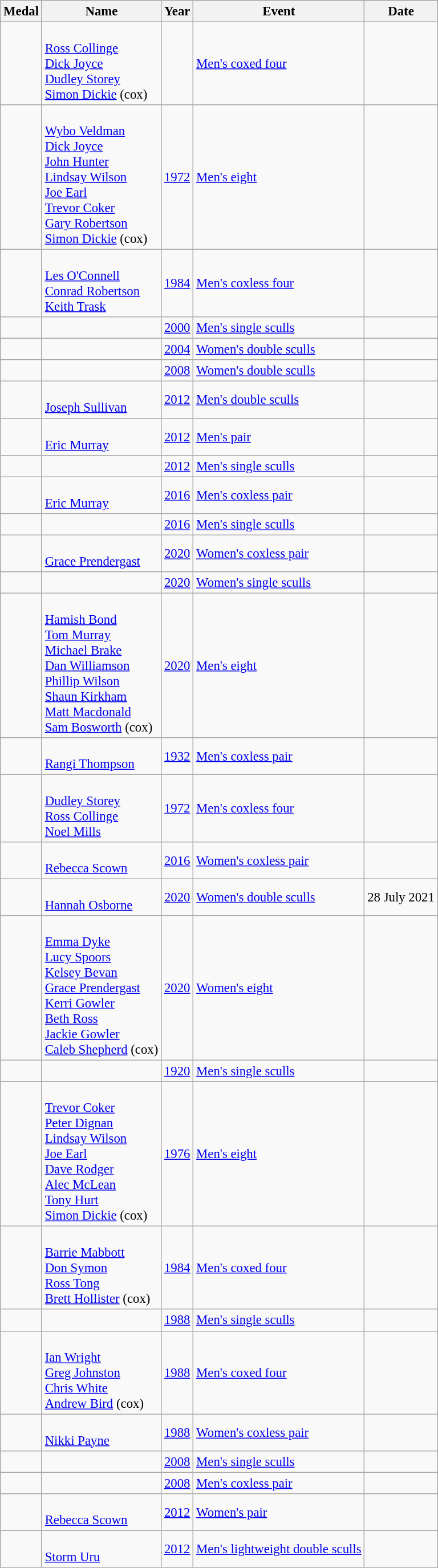<table class="wikitable sortable" style="font-size: 95%;">
<tr>
<th>Medal</th>
<th>Name</th>
<th>Year</th>
<th>Event</th>
<th>Date</th>
</tr>
<tr>
<td></td>
<td><br><a href='#'>Ross Collinge</a><br><a href='#'>Dick Joyce</a><br><a href='#'>Dudley Storey</a><br><a href='#'>Simon Dickie</a> (cox)</td>
<td></td>
<td><a href='#'>Men's coxed four</a></td>
<td></td>
</tr>
<tr>
<td></td>
<td><br><a href='#'>Wybo Veldman</a><br><a href='#'>Dick Joyce</a><br><a href='#'>John Hunter</a><br><a href='#'>Lindsay Wilson</a><br><a href='#'>Joe Earl</a><br><a href='#'>Trevor Coker</a><br><a href='#'>Gary Robertson</a><br><a href='#'>Simon Dickie</a> (cox)</td>
<td><a href='#'>1972</a></td>
<td><a href='#'>Men's eight</a></td>
<td></td>
</tr>
<tr>
<td></td>
<td><br><a href='#'>Les O'Connell</a><br><a href='#'>Conrad Robertson</a><br><a href='#'>Keith Trask</a></td>
<td><a href='#'>1984</a></td>
<td><a href='#'>Men's coxless four</a></td>
<td></td>
</tr>
<tr>
<td></td>
<td></td>
<td><a href='#'>2000</a></td>
<td><a href='#'>Men's single sculls</a></td>
<td></td>
</tr>
<tr>
<td></td>
<td><br></td>
<td><a href='#'>2004</a></td>
<td><a href='#'>Women's double sculls</a></td>
<td></td>
</tr>
<tr>
<td></td>
<td><br></td>
<td><a href='#'>2008</a></td>
<td><a href='#'>Women's double sculls</a></td>
<td></td>
</tr>
<tr>
<td></td>
<td><br><a href='#'>Joseph Sullivan</a></td>
<td><a href='#'>2012</a></td>
<td><a href='#'>Men's double sculls</a></td>
<td></td>
</tr>
<tr>
<td></td>
<td><br><a href='#'>Eric Murray</a></td>
<td><a href='#'>2012</a></td>
<td><a href='#'>Men's pair</a></td>
<td></td>
</tr>
<tr>
<td></td>
<td></td>
<td><a href='#'>2012</a></td>
<td><a href='#'>Men's single sculls</a></td>
<td></td>
</tr>
<tr>
<td></td>
<td><br><a href='#'>Eric Murray</a></td>
<td><a href='#'>2016</a></td>
<td><a href='#'>Men's coxless pair</a></td>
<td></td>
</tr>
<tr>
<td></td>
<td></td>
<td><a href='#'>2016</a></td>
<td><a href='#'>Men's single sculls</a></td>
<td></td>
</tr>
<tr>
<td></td>
<td><br><a href='#'>Grace Prendergast</a></td>
<td><a href='#'>2020</a></td>
<td><a href='#'>Women's coxless pair</a></td>
<td></td>
</tr>
<tr>
<td></td>
<td></td>
<td><a href='#'>2020</a></td>
<td><a href='#'>Women's single sculls</a></td>
<td></td>
</tr>
<tr>
<td></td>
<td><br><a href='#'>Hamish Bond</a><br><a href='#'>Tom Murray</a><br><a href='#'>Michael Brake</a><br><a href='#'>Dan Williamson</a><br><a href='#'>Phillip Wilson</a><br><a href='#'>Shaun Kirkham</a><br><a href='#'>Matt Macdonald</a><br><a href='#'>Sam Bosworth</a> (cox)</td>
<td><a href='#'>2020</a></td>
<td><a href='#'>Men's eight</a></td>
<td></td>
</tr>
<tr>
<td></td>
<td><br><a href='#'>Rangi Thompson</a></td>
<td><a href='#'>1932</a></td>
<td><a href='#'>Men's coxless pair</a></td>
<td></td>
</tr>
<tr>
<td></td>
<td><br><a href='#'>Dudley Storey</a><br><a href='#'>Ross Collinge</a><br><a href='#'>Noel Mills</a></td>
<td><a href='#'>1972</a></td>
<td><a href='#'>Men's coxless four</a></td>
<td></td>
</tr>
<tr>
<td></td>
<td><br><a href='#'>Rebecca Scown</a></td>
<td><a href='#'>2016</a></td>
<td><a href='#'>Women's coxless pair</a></td>
<td></td>
</tr>
<tr>
<td></td>
<td><br><a href='#'>Hannah Osborne</a></td>
<td><a href='#'>2020</a></td>
<td><a href='#'>Women's double sculls</a></td>
<td>28 July 2021</td>
</tr>
<tr>
<td></td>
<td> <br><a href='#'>Emma Dyke</a><br><a href='#'>Lucy Spoors</a><br><a href='#'>Kelsey Bevan</a><br><a href='#'>Grace Prendergast</a><br><a href='#'>Kerri Gowler</a><br><a href='#'>Beth Ross</a><br><a href='#'>Jackie Gowler</a><br><a href='#'>Caleb Shepherd</a> (cox)</td>
<td><a href='#'>2020</a></td>
<td><a href='#'>Women's eight</a></td>
<td></td>
</tr>
<tr>
<td></td>
<td></td>
<td><a href='#'>1920</a></td>
<td><a href='#'>Men's single sculls</a></td>
<td></td>
</tr>
<tr>
<td></td>
<td><br><a href='#'>Trevor Coker</a><br><a href='#'>Peter Dignan</a><br><a href='#'>Lindsay Wilson</a><br><a href='#'>Joe Earl</a><br><a href='#'>Dave Rodger</a><br><a href='#'>Alec McLean</a><br><a href='#'>Tony Hurt</a><br><a href='#'>Simon Dickie</a> (cox)</td>
<td><a href='#'>1976</a></td>
<td><a href='#'>Men's eight</a></td>
<td></td>
</tr>
<tr>
<td></td>
<td><br><a href='#'>Barrie Mabbott</a><br><a href='#'>Don Symon</a><br><a href='#'>Ross Tong</a><br><a href='#'>Brett Hollister</a> (cox)</td>
<td><a href='#'>1984</a></td>
<td><a href='#'>Men's coxed four</a></td>
<td></td>
</tr>
<tr>
<td></td>
<td></td>
<td><a href='#'>1988</a></td>
<td><a href='#'>Men's single sculls</a></td>
<td></td>
</tr>
<tr>
<td></td>
<td><br><a href='#'>Ian Wright</a><br><a href='#'>Greg Johnston</a><br><a href='#'>Chris White</a><br><a href='#'>Andrew Bird</a> (cox)</td>
<td><a href='#'>1988</a></td>
<td><a href='#'>Men's coxed four</a></td>
<td></td>
</tr>
<tr>
<td></td>
<td><br><a href='#'>Nikki Payne</a></td>
<td><a href='#'>1988</a></td>
<td><a href='#'>Women's coxless pair</a></td>
<td></td>
</tr>
<tr>
<td></td>
<td></td>
<td><a href='#'>2008</a></td>
<td><a href='#'>Men's single sculls</a></td>
<td></td>
</tr>
<tr>
<td></td>
<td><br></td>
<td><a href='#'>2008</a></td>
<td><a href='#'>Men's coxless pair</a></td>
<td></td>
</tr>
<tr>
<td></td>
<td><br><a href='#'>Rebecca Scown</a></td>
<td><a href='#'>2012</a></td>
<td><a href='#'>Women's pair</a></td>
<td></td>
</tr>
<tr>
<td></td>
<td> <br><a href='#'>Storm Uru</a></td>
<td><a href='#'>2012</a></td>
<td><a href='#'>Men's lightweight double sculls</a></td>
<td></td>
</tr>
</table>
